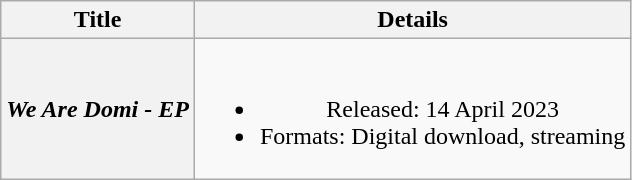<table class="wikitable plainrowheaders" style="text-align:center;" border="1">
<tr>
<th scope="col">Title</th>
<th scope="col">Details</th>
</tr>
<tr>
<th scope="row"><em>We Are Domi - EP</em></th>
<td><br><ul><li>Released: 14 April 2023</li><li>Formats: Digital download, streaming</li></ul></td>
</tr>
</table>
